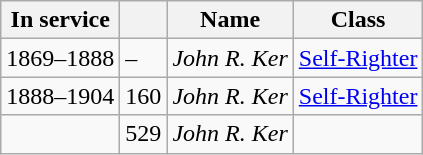<table class="wikitable">
<tr>
<th>In service</th>
<th></th>
<th>Name</th>
<th>Class</th>
</tr>
<tr>
<td>1869–1888</td>
<td>–</td>
<td><em>John R. Ker</em></td>
<td><a href='#'>Self-Righter</a></td>
</tr>
<tr>
<td>1888–1904</td>
<td>160</td>
<td><em>John R. Ker</em></td>
<td><a href='#'>Self-Righter</a></td>
</tr>
<tr>
<td></td>
<td>529</td>
<td><em>John R. Ker</em></td>
<td></td>
</tr>
</table>
